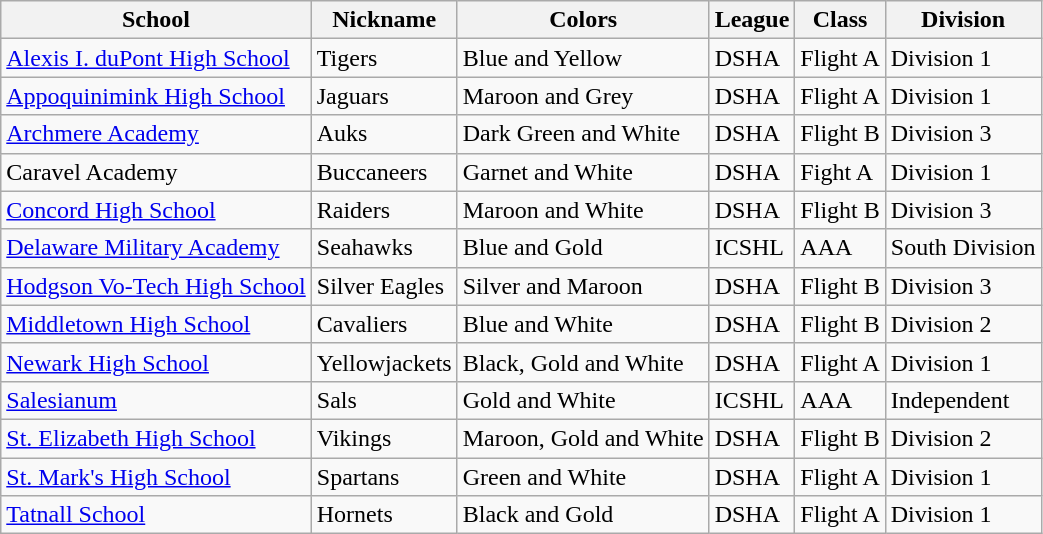<table class="wikitable">
<tr>
<th>School</th>
<th>Nickname</th>
<th>Colors</th>
<th>League</th>
<th>Class</th>
<th>Division</th>
</tr>
<tr>
<td><a href='#'>Alexis I. duPont High School</a></td>
<td>Tigers</td>
<td>Blue and Yellow</td>
<td>DSHA</td>
<td>Flight A</td>
<td>Division 1</td>
</tr>
<tr>
<td><a href='#'>Appoquinimink High School</a></td>
<td>Jaguars</td>
<td>Maroon and Grey</td>
<td>DSHA</td>
<td>Flight A</td>
<td>Division 1</td>
</tr>
<tr>
<td><a href='#'>Archmere Academy</a></td>
<td>Auks</td>
<td>Dark Green and White</td>
<td>DSHA</td>
<td>Flight B</td>
<td>Division 3</td>
</tr>
<tr>
<td>Caravel Academy</td>
<td>Buccaneers</td>
<td>Garnet and White</td>
<td>DSHA</td>
<td>Fight A</td>
<td>Division 1</td>
</tr>
<tr>
<td><a href='#'>Concord High School</a></td>
<td>Raiders</td>
<td>Maroon and White</td>
<td>DSHA</td>
<td>Flight B</td>
<td>Division 3</td>
</tr>
<tr>
<td><a href='#'>Delaware Military Academy</a></td>
<td>Seahawks</td>
<td>Blue and Gold</td>
<td>ICSHL</td>
<td>AAA</td>
<td>South Division</td>
</tr>
<tr>
<td><a href='#'>Hodgson Vo-Tech High School</a></td>
<td>Silver Eagles</td>
<td>Silver and Maroon</td>
<td>DSHA</td>
<td>Flight B</td>
<td>Division 3</td>
</tr>
<tr>
<td><a href='#'>Middletown High School</a></td>
<td>Cavaliers</td>
<td>Blue and White</td>
<td>DSHA</td>
<td>Flight B</td>
<td>Division 2</td>
</tr>
<tr>
<td><a href='#'>Newark High School</a></td>
<td>Yellowjackets</td>
<td>Black, Gold and White</td>
<td>DSHA</td>
<td>Flight A</td>
<td>Division 1</td>
</tr>
<tr>
<td><a href='#'>Salesianum</a></td>
<td>Sals</td>
<td>Gold and White</td>
<td>ICSHL</td>
<td>AAA</td>
<td>Independent</td>
</tr>
<tr>
<td><a href='#'>St. Elizabeth High School</a></td>
<td>Vikings</td>
<td>Maroon, Gold and White</td>
<td>DSHA</td>
<td>Flight B</td>
<td>Division 2</td>
</tr>
<tr>
<td><a href='#'>St. Mark's High School</a></td>
<td>Spartans</td>
<td>Green and White</td>
<td>DSHA</td>
<td>Flight A</td>
<td>Division 1</td>
</tr>
<tr>
<td><a href='#'>Tatnall School</a></td>
<td>Hornets</td>
<td>Black and Gold</td>
<td>DSHA</td>
<td>Flight A</td>
<td>Division 1</td>
</tr>
</table>
